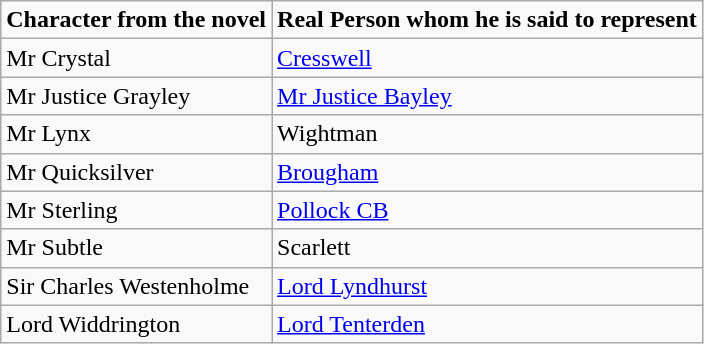<table class="wikitable" border="1">
<tr>
<td><strong>Character from the novel</strong></td>
<td><strong>Real Person whom he is said to represent</strong></td>
</tr>
<tr>
<td>Mr Crystal</td>
<td><a href='#'>Cresswell</a></td>
</tr>
<tr>
<td>Mr Justice Grayley</td>
<td><a href='#'>Mr Justice Bayley</a></td>
</tr>
<tr>
<td>Mr Lynx</td>
<td>Wightman</td>
</tr>
<tr>
<td>Mr Quicksilver</td>
<td><a href='#'>Brougham</a></td>
</tr>
<tr>
<td>Mr Sterling</td>
<td><a href='#'>Pollock CB</a></td>
</tr>
<tr>
<td>Mr Subtle</td>
<td>Scarlett</td>
</tr>
<tr>
<td>Sir Charles Westenholme</td>
<td><a href='#'>Lord Lyndhurst</a></td>
</tr>
<tr>
<td>Lord Widdrington</td>
<td><a href='#'>Lord Tenterden</a></td>
</tr>
</table>
